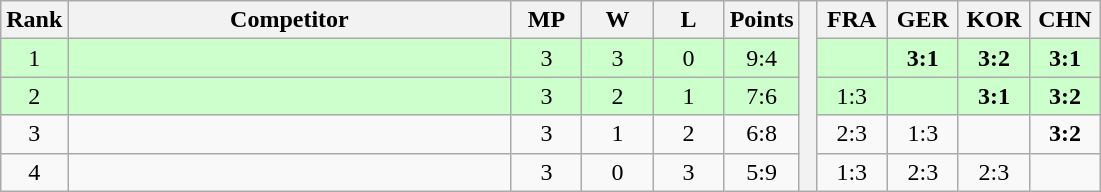<table class="wikitable" style="text-align:center">
<tr>
<th>Rank</th>
<th style="width:18em">Competitor</th>
<th style="width:2.5em">MP</th>
<th style="width:2.5em">W</th>
<th style="width:2.5em">L</th>
<th>Points</th>
<th rowspan="5"> </th>
<th style="width:2.5em">FRA</th>
<th style="width:2.5em">GER</th>
<th style="width:2.5em">KOR</th>
<th style="width:2.5em">CHN</th>
</tr>
<tr style="background:#cfc;">
<td>1</td>
<td style="text-align:left"></td>
<td>3</td>
<td>3</td>
<td>0</td>
<td>9:4</td>
<td></td>
<td><strong>3:1</strong></td>
<td><strong>3:2</strong></td>
<td><strong>3:1</strong></td>
</tr>
<tr style="background:#cfc;">
<td>2</td>
<td style="text-align:left"></td>
<td>3</td>
<td>2</td>
<td>1</td>
<td>7:6</td>
<td>1:3</td>
<td></td>
<td><strong>3:1</strong></td>
<td><strong>3:2</strong></td>
</tr>
<tr>
<td>3</td>
<td style="text-align:left"></td>
<td>3</td>
<td>1</td>
<td>2</td>
<td>6:8</td>
<td>2:3</td>
<td>1:3</td>
<td></td>
<td><strong>3:2</strong></td>
</tr>
<tr>
<td>4</td>
<td style="text-align:left"></td>
<td>3</td>
<td>0</td>
<td>3</td>
<td>5:9</td>
<td>1:3</td>
<td>2:3</td>
<td>2:3</td>
<td></td>
</tr>
</table>
